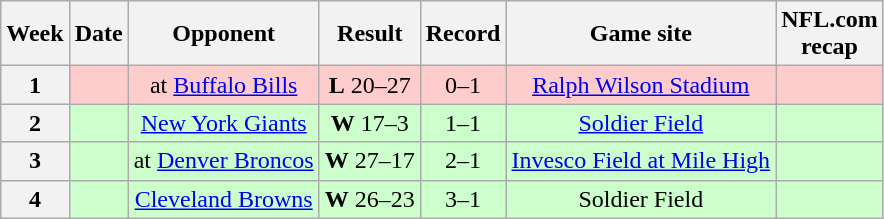<table class="wikitable" style="align=center">
<tr>
<th>Week</th>
<th>Date</th>
<th>Opponent</th>
<th>Result</th>
<th>Record</th>
<th>Game site</th>
<th>NFL.com<br>recap</th>
</tr>
<tr style="background:#fcc;">
<th style="text-align:center;">1</th>
<td style="text-align:center;"></td>
<td style="text-align:center;">at <a href='#'>Buffalo Bills</a></td>
<td style="text-align:center;"><strong>L</strong> 20–27</td>
<td style="text-align:center;">0–1</td>
<td style="text-align:center;"><a href='#'>Ralph Wilson Stadium</a></td>
<td style="text-align:center;"></td>
</tr>
<tr style="background:#cfc;">
<th style="text-align:center;">2</th>
<td style="text-align:center;"></td>
<td style="text-align:center;"><a href='#'>New York Giants</a></td>
<td style="text-align:center;"><strong>W</strong> 17–3</td>
<td style="text-align:center;">1–1</td>
<td style="text-align:center;"><a href='#'>Soldier Field</a></td>
<td style="text-align:center;"></td>
</tr>
<tr style="background:#cfc;">
<th style="text-align:center;">3</th>
<td style="text-align:center;"></td>
<td>at <a href='#'>Denver Broncos</a></td>
<td style="text-align:center;"><strong>W</strong> 27–17</td>
<td style="text-align:center;">2–1</td>
<td style="text-align:center;"><a href='#'>Invesco Field at Mile High</a></td>
<td style="text-align:center;"></td>
</tr>
<tr style="background:#cfc;">
<th style="text-align:center;">4</th>
<td style="text-align:center;"></td>
<td style="text-align:center;"><a href='#'>Cleveland Browns</a></td>
<td style="text-align:center;"><strong>W</strong> 26–23</td>
<td style="text-align:center;">3–1</td>
<td style="text-align:center;">Soldier Field</td>
<td style="text-align:center;"></td>
</tr>
</table>
